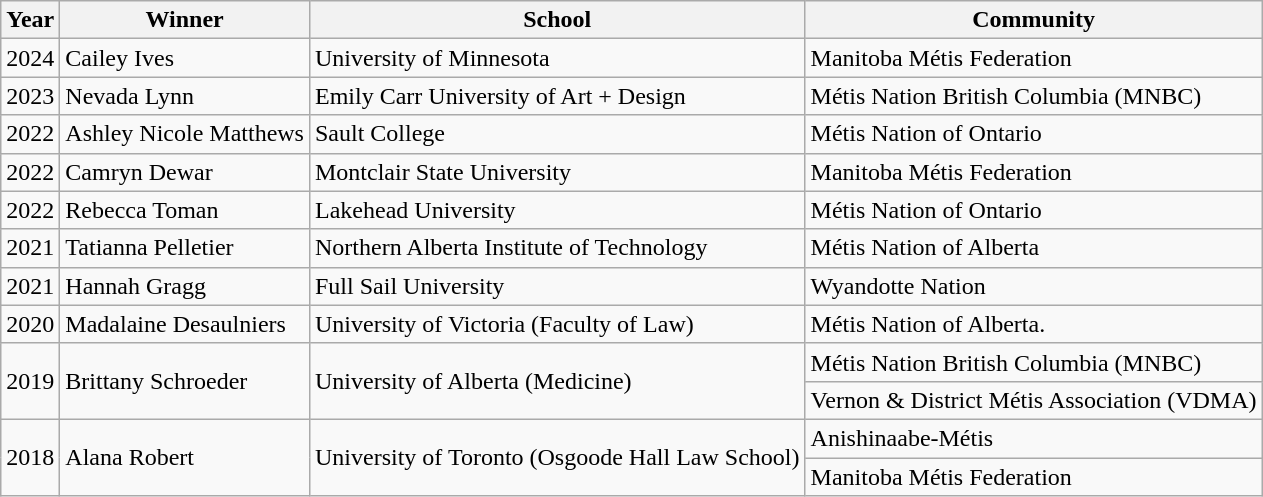<table class="wikitable">
<tr>
<th>Year</th>
<th>Winner</th>
<th>School</th>
<th>Community</th>
</tr>
<tr>
<td>2024</td>
<td>Cailey Ives</td>
<td>University of Minnesota</td>
<td>Manitoba Métis Federation</td>
</tr>
<tr>
<td>2023</td>
<td>Nevada Lynn</td>
<td>Emily Carr University of Art + Design</td>
<td>Métis Nation British Columbia (MNBC)</td>
</tr>
<tr>
<td>2022</td>
<td>Ashley Nicole Matthews</td>
<td>Sault College</td>
<td>Métis Nation of Ontario</td>
</tr>
<tr>
<td>2022</td>
<td>Camryn Dewar</td>
<td>Montclair State University</td>
<td>Manitoba Métis Federation</td>
</tr>
<tr>
<td>2022</td>
<td>Rebecca Toman</td>
<td>Lakehead University</td>
<td>Métis Nation of Ontario</td>
</tr>
<tr>
<td>2021</td>
<td>Tatianna Pelletier</td>
<td>Northern Alberta Institute of Technology</td>
<td>Métis Nation of Alberta</td>
</tr>
<tr>
<td>2021</td>
<td>Hannah Gragg</td>
<td>Full Sail University</td>
<td>Wyandotte Nation</td>
</tr>
<tr>
<td>2020</td>
<td>Madalaine Desaulniers</td>
<td>University of Victoria (Faculty of Law)</td>
<td>Métis Nation of Alberta.</td>
</tr>
<tr>
<td rowspan="2">2019</td>
<td rowspan="2">Brittany Schroeder</td>
<td rowspan="2">University of Alberta (Medicine)</td>
<td>Métis Nation British Columbia (MNBC)</td>
</tr>
<tr>
<td>Vernon & District Métis Association (VDMA)</td>
</tr>
<tr>
<td rowspan="2">2018</td>
<td rowspan="2">Alana Robert</td>
<td rowspan="2">University of Toronto (Osgoode Hall Law School)</td>
<td>Anishinaabe-Métis</td>
</tr>
<tr>
<td>Manitoba Métis Federation</td>
</tr>
</table>
